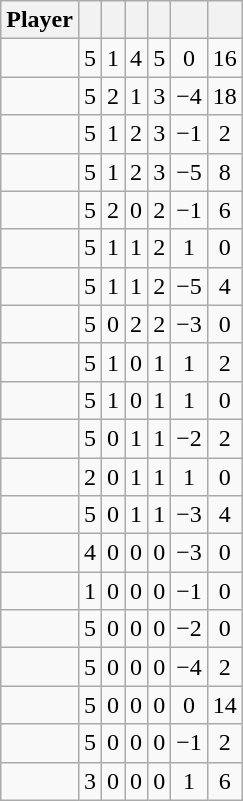<table class="wikitable sortable" style="text-align:center;">
<tr align=center>
<th>Player</th>
<th></th>
<th></th>
<th></th>
<th></th>
<th data-sort-type="number"></th>
<th></th>
</tr>
<tr>
<td></td>
<td>5</td>
<td>1</td>
<td>4</td>
<td>5</td>
<td>0</td>
<td>16</td>
</tr>
<tr>
<td></td>
<td>5</td>
<td>2</td>
<td>1</td>
<td>3</td>
<td>−4</td>
<td>18</td>
</tr>
<tr>
<td></td>
<td>5</td>
<td>1</td>
<td>2</td>
<td>3</td>
<td>−1</td>
<td>2</td>
</tr>
<tr>
<td></td>
<td>5</td>
<td>1</td>
<td>2</td>
<td>3</td>
<td>−5</td>
<td>8</td>
</tr>
<tr>
<td></td>
<td>5</td>
<td>2</td>
<td>0</td>
<td>2</td>
<td>−1</td>
<td>6</td>
</tr>
<tr>
<td></td>
<td>5</td>
<td>1</td>
<td>1</td>
<td>2</td>
<td>1</td>
<td>0</td>
</tr>
<tr>
<td></td>
<td>5</td>
<td>1</td>
<td>1</td>
<td>2</td>
<td>−5</td>
<td>4</td>
</tr>
<tr>
<td></td>
<td>5</td>
<td>0</td>
<td>2</td>
<td>2</td>
<td>−3</td>
<td>0</td>
</tr>
<tr>
<td></td>
<td>5</td>
<td>1</td>
<td>0</td>
<td>1</td>
<td>1</td>
<td>2</td>
</tr>
<tr>
<td></td>
<td>5</td>
<td>1</td>
<td>0</td>
<td>1</td>
<td>1</td>
<td>0</td>
</tr>
<tr>
<td></td>
<td>5</td>
<td>0</td>
<td>1</td>
<td>1</td>
<td>−2</td>
<td>2</td>
</tr>
<tr>
<td></td>
<td>2</td>
<td>0</td>
<td>1</td>
<td>1</td>
<td>1</td>
<td>0</td>
</tr>
<tr>
<td></td>
<td>5</td>
<td>0</td>
<td>1</td>
<td>1</td>
<td>−3</td>
<td>4</td>
</tr>
<tr>
<td></td>
<td>4</td>
<td>0</td>
<td>0</td>
<td>0</td>
<td>−3</td>
<td>0</td>
</tr>
<tr>
<td></td>
<td>1</td>
<td>0</td>
<td>0</td>
<td>0</td>
<td>−1</td>
<td>0</td>
</tr>
<tr>
<td></td>
<td>5</td>
<td>0</td>
<td>0</td>
<td>0</td>
<td>−2</td>
<td>0</td>
</tr>
<tr>
<td></td>
<td>5</td>
<td>0</td>
<td>0</td>
<td>0</td>
<td>−4</td>
<td>2</td>
</tr>
<tr>
<td></td>
<td>5</td>
<td>0</td>
<td>0</td>
<td>0</td>
<td>0</td>
<td>14</td>
</tr>
<tr>
<td></td>
<td>5</td>
<td>0</td>
<td>0</td>
<td>0</td>
<td>−1</td>
<td>2</td>
</tr>
<tr>
<td></td>
<td>3</td>
<td>0</td>
<td>0</td>
<td>0</td>
<td>1</td>
<td>6</td>
</tr>
</table>
